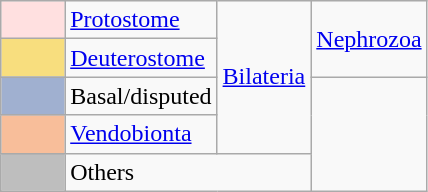<table class="wikitable">
<tr>
<td style="background: #ffe0e0" width="15%"></td>
<td><a href='#'>Protostome</a></td>
<td rowspan="4"><a href='#'>Bilateria</a></td>
<td rowspan="2"><a href='#'>Nephrozoa</a></td>
</tr>
<tr>
<td style="background: #f8de7e"></td>
<td><a href='#'>Deuterostome</a></td>
</tr>
<tr>
<td style="background: #a0b0d0"></td>
<td>Basal/disputed</td>
</tr>
<tr>
<td style="background: #f8be9a"></td>
<td><a href='#'>Vendobionta</a></td>
</tr>
<tr>
<td style="background: #bebebe"></td>
<td colspan="2">Others</td>
</tr>
</table>
